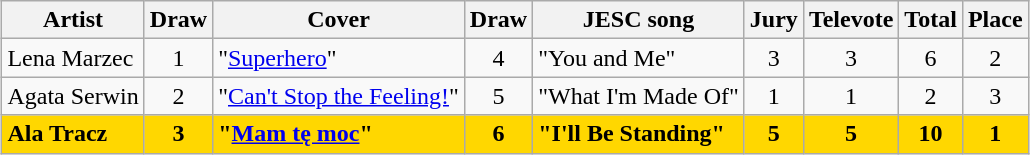<table class="wikitable sortable" style="margin:1em auto 1em auto">
<tr>
<th>Artist</th>
<th>Draw</th>
<th>Cover</th>
<th>Draw</th>
<th>JESC song</th>
<th>Jury</th>
<th>Televote</th>
<th>Total</th>
<th>Place</th>
</tr>
<tr>
<td>Lena Marzec</td>
<td align="center">1</td>
<td>"<a href='#'>Superhero</a>"</td>
<td align="center">4</td>
<td>"You and Me"</td>
<td align="center">3</td>
<td align="center">3</td>
<td align="center">6</td>
<td align="center">2</td>
</tr>
<tr>
<td>Agata Serwin</td>
<td align="center">2</td>
<td>"<a href='#'>Can't Stop the Feeling!</a>"</td>
<td align="center">5</td>
<td>"What I'm Made Of"</td>
<td align="center">1</td>
<td align="center">1</td>
<td align="center">2</td>
<td align="center">3</td>
</tr>
<tr style="font-weight:bold; background:gold;">
<td>Ala Tracz</td>
<td align="center">3</td>
<td>"<a href='#'>Mam tę moc</a>"</td>
<td align="center">6</td>
<td>"I'll Be Standing"</td>
<td align="center">5</td>
<td align="center">5</td>
<td align="center">10</td>
<td align="center">1</td>
</tr>
</table>
